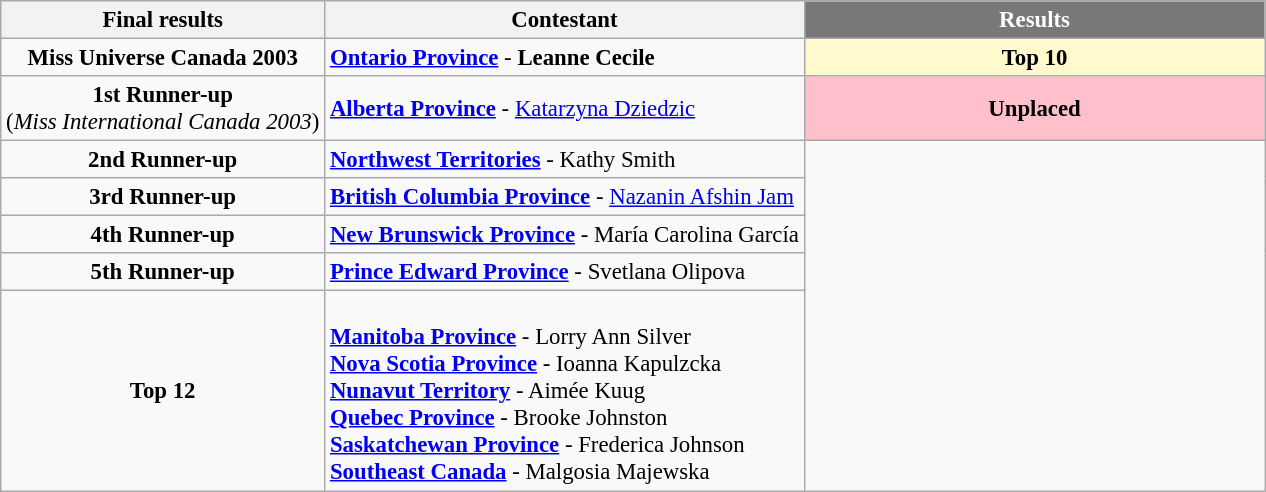<table class="wikitable sortable" style="font-size: 95%;">
<tr>
<th>Final results</th>
<th>Contestant</th>
<th width="300" style="background-color:#787878;color:#FFFFFF;">Results</th>
</tr>
<tr>
<td style="text-align:center;"><strong>Miss Universe Canada 2003</strong></td>
<td> <strong><a href='#'>Ontario Province</a></strong> - <strong>Leanne Cecile</strong></td>
<th style="background:#FFFACD;">Top 10</th>
</tr>
<tr>
<td style="text-align:center;"><strong>1st Runner-up</strong><br>(<em>Miss International Canada 2003</em>)</td>
<td> <strong><a href='#'>Alberta Province</a></strong> - <a href='#'>Katarzyna Dziedzic</a></td>
<th style="background:pink;">Unplaced</th>
</tr>
<tr>
<td style="text-align:center;"><strong>2nd Runner-up</strong></td>
<td> <strong><a href='#'>Northwest Territories</a></strong> - Kathy Smith</td>
</tr>
<tr>
<td style="text-align:center;"><strong>3rd Runner-up</strong></td>
<td> <strong><a href='#'>British Columbia Province</a></strong> - <a href='#'>Nazanin Afshin Jam</a></td>
</tr>
<tr>
<td style="text-align:center;"><strong>4th Runner-up</strong></td>
<td> <strong><a href='#'>New Brunswick Province</a></strong> - María Carolina García</td>
</tr>
<tr>
<td style="text-align:center;"><strong>5th Runner-up</strong></td>
<td> <strong><a href='#'>Prince Edward Province</a></strong> - Svetlana Olipova</td>
</tr>
<tr>
<td style="text-align:center;"><strong>Top 12</strong></td>
<td><br> <strong><a href='#'>Manitoba Province</a></strong> - Lorry Ann Silver<br>
 <strong><a href='#'>Nova Scotia Province</a></strong> - Ioanna Kapulzcka<br>
 <strong><a href='#'>Nunavut Territory</a></strong> - Aimée Kuug<br>
 <strong><a href='#'>Quebec Province</a></strong> - Brooke Johnston <br>
 <strong><a href='#'>Saskatchewan Province</a></strong> - Frederica Johnson<br>
 <strong><a href='#'>Southeast Canada</a></strong> - Malgosia Majewska<br></td>
</tr>
</table>
